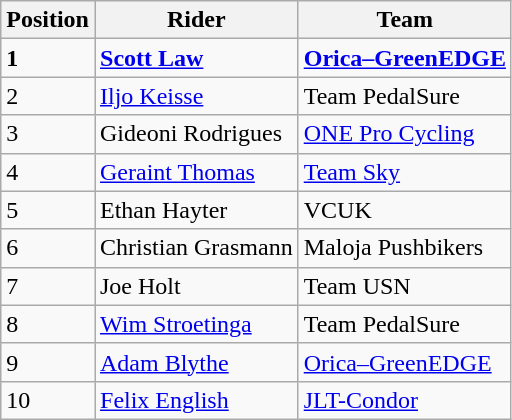<table class="wikitable">
<tr>
<th>Position</th>
<th>Rider</th>
<th>Team</th>
</tr>
<tr>
<td><strong>1</strong></td>
<td><strong><a href='#'>Scott Law</a></strong></td>
<td><strong><a href='#'>Orica–GreenEDGE</a></strong></td>
</tr>
<tr>
<td>2</td>
<td><a href='#'>Iljo Keisse</a></td>
<td>Team PedalSure</td>
</tr>
<tr>
<td>3</td>
<td>Gideoni Rodrigues</td>
<td><a href='#'>ONE Pro Cycling</a></td>
</tr>
<tr>
<td>4</td>
<td><a href='#'>Geraint Thomas</a></td>
<td><a href='#'>Team Sky</a></td>
</tr>
<tr>
<td>5</td>
<td>Ethan Hayter</td>
<td>VCUK</td>
</tr>
<tr>
<td>6</td>
<td>Christian Grasmann</td>
<td>Maloja Pushbikers</td>
</tr>
<tr>
<td>7</td>
<td>Joe Holt</td>
<td>Team USN</td>
</tr>
<tr>
<td>8</td>
<td><a href='#'>Wim Stroetinga</a></td>
<td>Team PedalSure</td>
</tr>
<tr>
<td>9</td>
<td><a href='#'>Adam Blythe</a></td>
<td><a href='#'>Orica–GreenEDGE</a></td>
</tr>
<tr>
<td>10</td>
<td><a href='#'>Felix English</a></td>
<td><a href='#'>JLT-Condor</a></td>
</tr>
</table>
